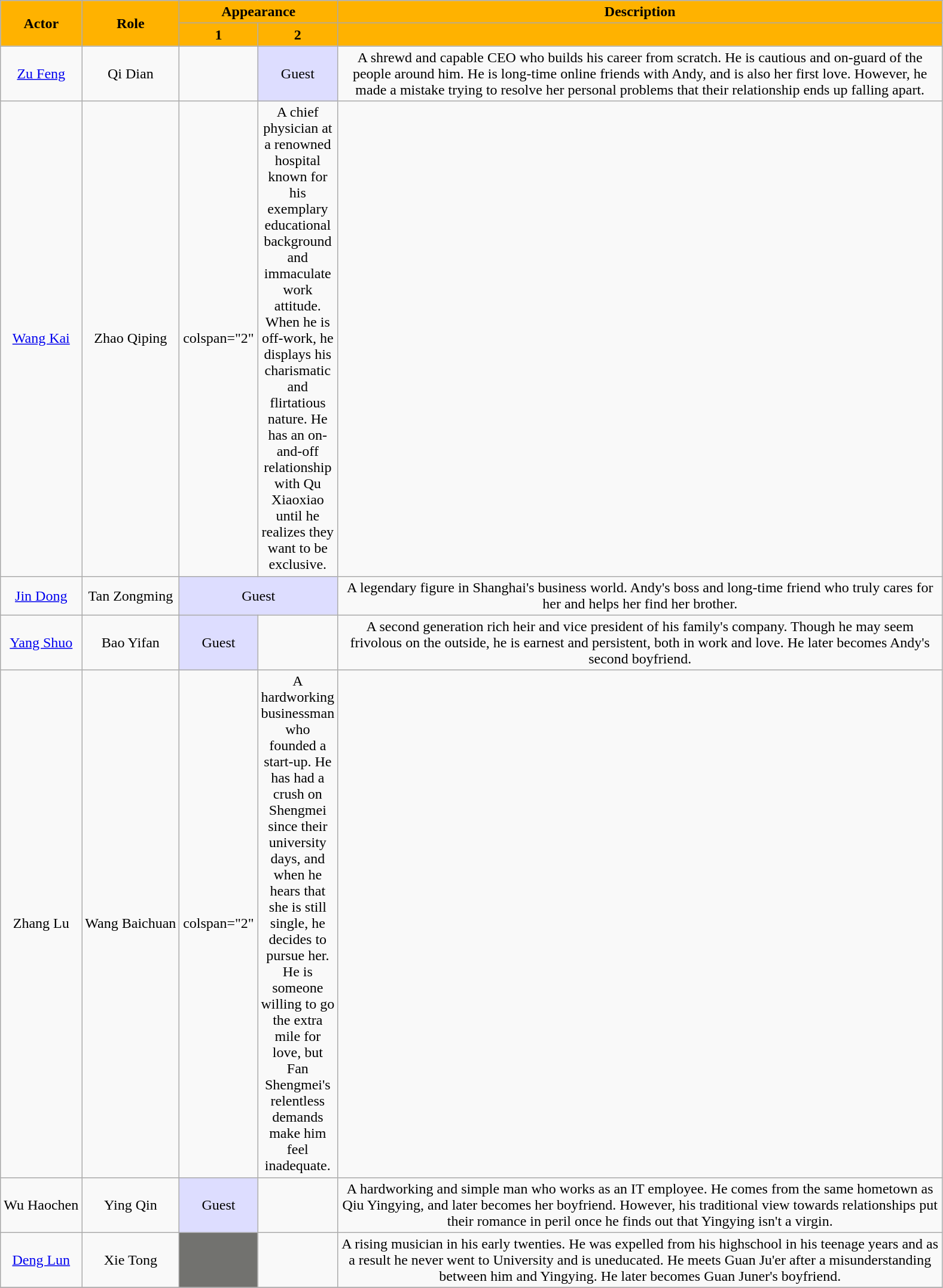<table class="wikitable" style="text-align:center">
<tr style="background:#ffb200">
<td rowspan="2"><strong>Actor</strong></td>
<td rowspan="2"><strong>Role</strong></td>
<td colspan="2"><strong>Appearance</strong></td>
<td><strong>Description</strong></td>
</tr>
<tr style="background:#ffb200">
<td style="width:60pt;"><strong>1</strong></td>
<td style="width:60pt;"><strong>2</strong></td>
<td style="width:500pt;"></td>
</tr>
<tr>
<td><a href='#'>Zu Feng</a></td>
<td>Qi Dian</td>
<td></td>
<td style="background: #ddddff">Guest</td>
<td>A shrewd and capable CEO who builds his career from scratch. He is cautious and on-guard of the people around him. He is long-time online friends with Andy, and is also her first love. However, he made a mistake trying to resolve her personal problems that their relationship ends up falling apart.</td>
</tr>
<tr>
<td><a href='#'>Wang Kai</a></td>
<td>Zhao Qiping</td>
<td>colspan="2" </td>
<td>A chief physician at a renowned hospital known for his exemplary educational background and immaculate work attitude. When he is off-work, he displays his charismatic and flirtatious nature. He has an on-and-off relationship with Qu Xiaoxiao until he realizes they want to be exclusive.</td>
</tr>
<tr>
<td><a href='#'>Jin Dong</a></td>
<td>Tan Zongming</td>
<td style="background: #ddddff" colspan="2">Guest</td>
<td>A legendary figure in Shanghai's business world. Andy's boss and long-time friend who truly cares for her and helps her find her brother.</td>
</tr>
<tr>
<td><a href='#'>Yang Shuo</a></td>
<td>Bao Yifan</td>
<td style="background: #ddddff">Guest</td>
<td></td>
<td>A second generation rich heir and vice president of his family's company. Though he may seem frivolous on the outside, he is earnest and persistent, both in work and love. He later becomes Andy's second boyfriend.</td>
</tr>
<tr>
<td>Zhang Lu</td>
<td>Wang Baichuan</td>
<td>colspan="2" </td>
<td>A hardworking businessman who founded a start-up. He has had a crush on Shengmei since their university days, and when he hears that she is still single, he decides to pursue her. He is someone willing to go the extra mile for love, but Fan Shengmei's relentless demands make him feel inadequate.</td>
</tr>
<tr>
<td>Wu Haochen</td>
<td>Ying Qin</td>
<td style="background: #ddddff">Guest</td>
<td></td>
<td>A hardworking and simple man who works as an IT employee. He comes from the same hometown as Qiu Yingying, and later becomes her boyfriend. However, his traditional view towards relationships put their romance in peril once he finds out that Yingying isn't a virgin.</td>
</tr>
<tr>
<td><a href='#'>Deng Lun</a></td>
<td>Xie Tong</td>
<td style="background: #72726f"></td>
<td></td>
<td>A rising musician in his early twenties. He was expelled from his highschool in his teenage years and as a result he never went to University and is uneducated. He meets Guan Ju'er after a misunderstanding between him and Yingying. He later becomes Guan Juner's boyfriend.</td>
</tr>
<tr>
</tr>
</table>
